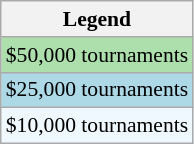<table class="wikitable" style="font-size:90%">
<tr>
<th>Legend</th>
</tr>
<tr style="background:#addfad;">
<td>$50,000  tournaments</td>
</tr>
<tr style="background:lightblue;">
<td>$25,000 tournaments</td>
</tr>
<tr style="background:#f0f8ff;">
<td>$10,000 tournaments</td>
</tr>
</table>
